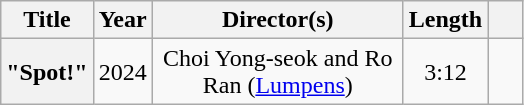<table class="wikitable plainrowheaders" style="text-align:center">
<tr>
<th scope="col">Title</th>
<th scope="col">Year</th>
<th scope="col" style="width:10em">Director(s)</th>
<th scope="col">Length</th>
<th scope="col" style="width:1em"></th>
</tr>
<tr>
<th scope="row">"Spot!"<br></th>
<td>2024</td>
<td>Choi Yong-seok and Ro Ran (<a href='#'>Lumpens</a>)</td>
<td>3:12</td>
<td></td>
</tr>
</table>
